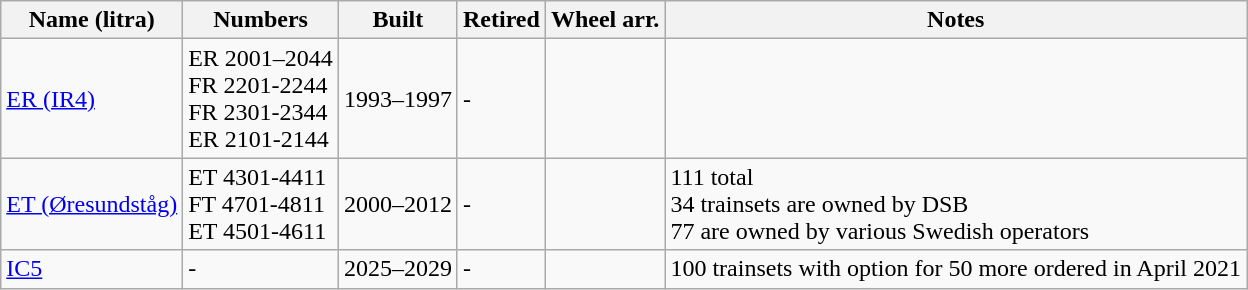<table class="wikitable">
<tr>
<th>Name (litra)</th>
<th>Numbers</th>
<th>Built</th>
<th>Retired</th>
<th>Wheel arr.</th>
<th>Notes</th>
</tr>
<tr>
<td><a href='#'>ER (IR4)</a></td>
<td>ER 2001–2044<br>FR 2201-2244<br>FR 2301-2344<br>ER 2101-2144</td>
<td>1993–1997</td>
<td>-</td>
<td></td>
<td></td>
</tr>
<tr>
<td><a href='#'>ET (Øresundståg)</a></td>
<td>ET 4301-4411<br>FT 4701-4811<br>ET 4501-4611</td>
<td>2000–2012</td>
<td>-</td>
<td></td>
<td>111 total<br>34 trainsets are owned by DSB<br>77 are owned by various Swedish operators</td>
</tr>
<tr>
<td><a href='#'>IC5</a></td>
<td>-</td>
<td>2025–2029</td>
<td>-</td>
<td></td>
<td>100 trainsets with option for 50 more ordered in April 2021</td>
</tr>
</table>
